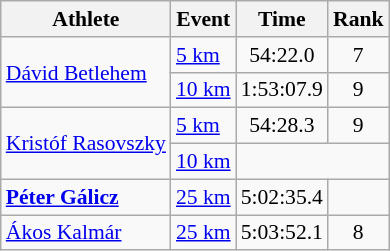<table class="wikitable" style="font-size:90%; text-align:center">
<tr>
<th>Athlete</th>
<th>Event</th>
<th>Time</th>
<th>Rank</th>
</tr>
<tr>
<td align=left rowspan=2><a href='#'>Dávid Betlehem</a></td>
<td align=left><a href='#'>5 km</a></td>
<td>54:22.0</td>
<td>7</td>
</tr>
<tr>
<td align=left><a href='#'>10 km</a></td>
<td>1:53:07.9</td>
<td>9</td>
</tr>
<tr>
<td align=left rowspan=2><a href='#'>Kristóf Rasovszky</a></td>
<td align=left><a href='#'>5 km</a></td>
<td>54:28.3</td>
<td>9</td>
</tr>
<tr>
<td align=left><a href='#'>10 km</a></td>
<td colspan=2></td>
</tr>
<tr>
<td align=left><strong><a href='#'>Péter Gálicz</a></strong></td>
<td align=left><a href='#'>25 km</a></td>
<td>5:02:35.4</td>
<td></td>
</tr>
<tr>
<td align=left><a href='#'>Ákos Kalmár</a></td>
<td align=left><a href='#'>25 km</a></td>
<td>5:03:52.1</td>
<td>8</td>
</tr>
</table>
